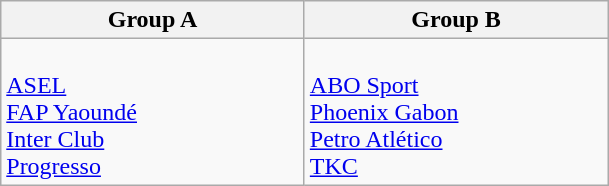<table class="wikitable">
<tr>
<th width=195px>Group A</th>
<th width=195px>Group B</th>
</tr>
<tr>
<td valign=top><br> <a href='#'>ASEL</a><br>
 <a href='#'>FAP Yaoundé</a><br>
 <a href='#'>Inter Club</a><br>
 <a href='#'>Progresso</a></td>
<td valign=top><br> <a href='#'>ABO Sport</a><br>
 <a href='#'>Phoenix Gabon</a><br>
 <a href='#'>Petro Atlético</a><br>
 <a href='#'>TKC</a></td>
</tr>
</table>
